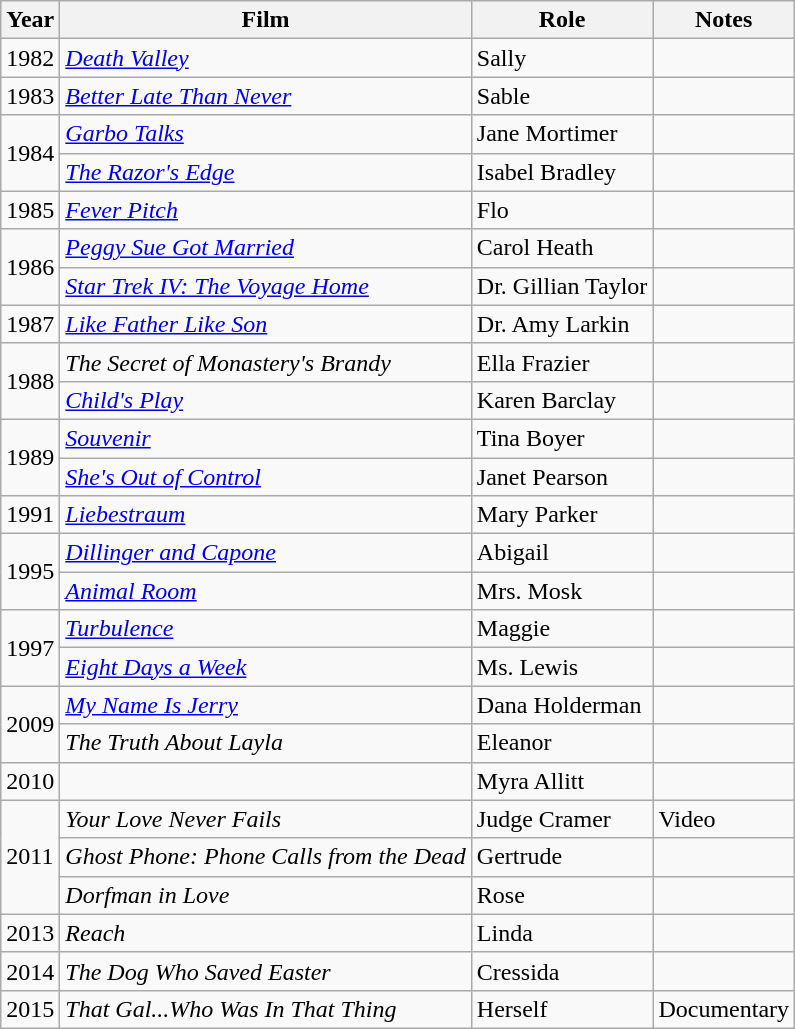<table class="wikitable sortable">
<tr>
<th>Year</th>
<th>Film</th>
<th>Role</th>
<th class="unsortable">Notes</th>
</tr>
<tr>
<td>1982</td>
<td><em><a href='#'>Death Valley</a></em></td>
<td>Sally</td>
<td></td>
</tr>
<tr>
<td>1983</td>
<td><em><a href='#'>Better Late Than Never</a></em></td>
<td>Sable</td>
<td></td>
</tr>
<tr>
<td rowspan=2>1984</td>
<td><em><a href='#'>Garbo Talks</a></em></td>
<td>Jane Mortimer</td>
<td></td>
</tr>
<tr>
<td><em><a href='#'>The Razor's Edge</a></em></td>
<td>Isabel Bradley</td>
<td></td>
</tr>
<tr>
<td>1985</td>
<td><em><a href='#'>Fever Pitch</a></em></td>
<td>Flo</td>
<td></td>
</tr>
<tr>
<td rowspan=2>1986</td>
<td><em><a href='#'>Peggy Sue Got Married</a></em></td>
<td>Carol Heath</td>
<td></td>
</tr>
<tr>
<td><em><a href='#'>Star Trek IV: The Voyage Home</a></em></td>
<td>Dr. Gillian Taylor</td>
<td></td>
</tr>
<tr>
<td>1987</td>
<td><em><a href='#'>Like Father Like Son</a></em></td>
<td>Dr. Amy Larkin</td>
<td></td>
</tr>
<tr>
<td rowspan=2>1988</td>
<td><em>The Secret of Monastery's Brandy</em></td>
<td>Ella Frazier</td>
<td></td>
</tr>
<tr>
<td><em><a href='#'>Child's Play</a></em></td>
<td>Karen Barclay</td>
<td></td>
</tr>
<tr>
<td rowspan=2>1989</td>
<td><em><a href='#'>Souvenir</a></em></td>
<td>Tina Boyer</td>
<td></td>
</tr>
<tr>
<td><em><a href='#'>She's Out of Control</a></em></td>
<td>Janet Pearson</td>
<td></td>
</tr>
<tr>
<td>1991</td>
<td><em><a href='#'>Liebestraum</a></em></td>
<td>Mary Parker</td>
<td></td>
</tr>
<tr>
<td rowspan=2>1995</td>
<td><em><a href='#'>Dillinger and Capone</a></em></td>
<td>Abigail</td>
<td></td>
</tr>
<tr>
<td><em><a href='#'>Animal Room</a></em></td>
<td>Mrs. Mosk</td>
<td></td>
</tr>
<tr>
<td rowspan=2>1997</td>
<td><em><a href='#'>Turbulence</a></em></td>
<td>Maggie</td>
<td></td>
</tr>
<tr>
<td><em><a href='#'>Eight Days a Week</a></em></td>
<td>Ms. Lewis</td>
<td></td>
</tr>
<tr>
<td rowspan=2>2009</td>
<td><em><a href='#'>My Name Is Jerry</a></em></td>
<td>Dana Holderman</td>
<td></td>
</tr>
<tr>
<td><em>The Truth About Layla</em></td>
<td>Eleanor</td>
<td></td>
</tr>
<tr>
<td>2010</td>
<td><em></em></td>
<td>Myra Allitt</td>
<td></td>
</tr>
<tr>
<td rowspan="3">2011</td>
<td><em>Your Love Never Fails</em></td>
<td>Judge Cramer</td>
<td>Video</td>
</tr>
<tr>
<td><em>Ghost Phone: Phone Calls from the Dead</em></td>
<td>Gertrude</td>
<td></td>
</tr>
<tr>
<td><em>Dorfman in Love</em></td>
<td>Rose</td>
<td></td>
</tr>
<tr>
<td>2013</td>
<td><em>Reach</em></td>
<td>Linda</td>
<td></td>
</tr>
<tr>
<td>2014</td>
<td><em>The Dog Who Saved Easter</em></td>
<td>Cressida</td>
<td></td>
</tr>
<tr>
<td>2015</td>
<td><em>That Gal...Who Was In That Thing</em></td>
<td>Herself</td>
<td>Documentary</td>
</tr>
</table>
